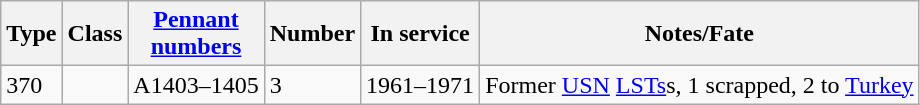<table class="wikitable">
<tr>
<th scope="col">Type</th>
<th scope="col">Class</th>
<th scope="col"><a href='#'>Pennant<br>numbers</a></th>
<th scope="col">Number</th>
<th scope="col">In service</th>
<th scope="col">Notes/Fate</th>
</tr>
<tr>
<td>370</td>
<td></td>
<td>A1403–1405</td>
<td>3</td>
<td>1961–1971</td>
<td>Former <a href='#'>USN</a> <a href='#'>LSTs</a>s, 1 scrapped, 2 to <a href='#'>Turkey</a></td>
</tr>
</table>
